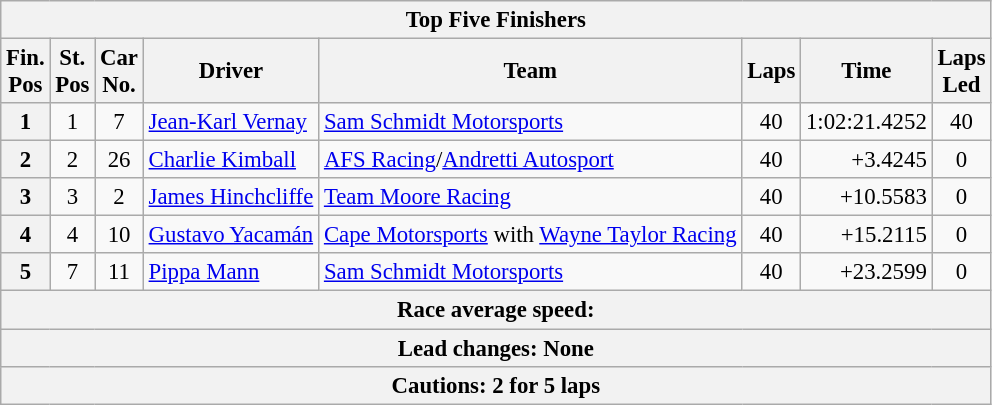<table class="wikitable" style="font-size:95%;">
<tr>
<th colspan=9>Top Five Finishers</th>
</tr>
<tr>
<th>Fin.<br>Pos</th>
<th>St.<br>Pos</th>
<th>Car<br>No.</th>
<th>Driver</th>
<th>Team</th>
<th>Laps</th>
<th>Time</th>
<th>Laps<br>Led</th>
</tr>
<tr>
<th>1</th>
<td align=center>1</td>
<td align=center>7</td>
<td> <a href='#'>Jean-Karl Vernay</a></td>
<td><a href='#'>Sam Schmidt Motorsports</a></td>
<td align=center>40</td>
<td align=right>1:02:21.4252</td>
<td align=center>40</td>
</tr>
<tr>
<th>2</th>
<td align=center>2</td>
<td align=center>26</td>
<td> <a href='#'>Charlie Kimball</a></td>
<td><a href='#'>AFS Racing</a>/<a href='#'>Andretti Autosport</a></td>
<td align=center>40</td>
<td align=right>+3.4245</td>
<td align=center>0</td>
</tr>
<tr>
<th>3</th>
<td align=center>3</td>
<td align=center>2</td>
<td> <a href='#'>James Hinchcliffe</a></td>
<td><a href='#'>Team Moore Racing</a></td>
<td align=center>40</td>
<td align=right>+10.5583</td>
<td align=center>0</td>
</tr>
<tr>
<th>4</th>
<td align=center>4</td>
<td align=center>10</td>
<td> <a href='#'>Gustavo Yacamán</a></td>
<td><a href='#'>Cape Motorsports</a> with <a href='#'>Wayne Taylor Racing</a></td>
<td align=center>40</td>
<td align=right>+15.2115</td>
<td align=center>0</td>
</tr>
<tr>
<th>5</th>
<td align=center>7</td>
<td align=center>11</td>
<td> <a href='#'>Pippa Mann</a></td>
<td><a href='#'>Sam Schmidt Motorsports</a></td>
<td align=center>40</td>
<td align=right>+23.2599</td>
<td align=center>0</td>
</tr>
<tr>
<th colspan=9>Race average speed: </th>
</tr>
<tr>
<th colspan=9>Lead changes: None</th>
</tr>
<tr>
<th colspan=9>Cautions: 2 for 5 laps</th>
</tr>
</table>
